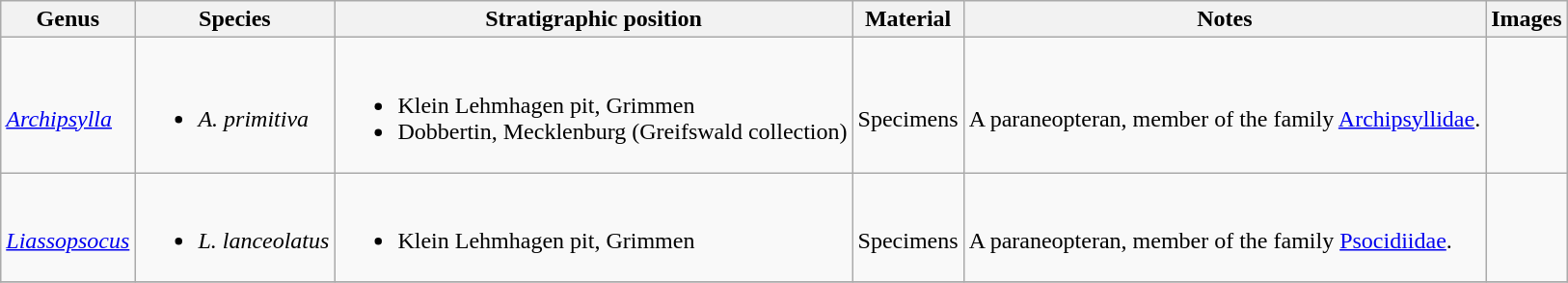<table class = "wikitable">
<tr>
<th>Genus</th>
<th>Species</th>
<th>Stratigraphic position</th>
<th>Material</th>
<th>Notes</th>
<th>Images</th>
</tr>
<tr>
<td><br><em><a href='#'>Archipsylla</a></em></td>
<td><br><ul><li><em>A. primitiva</em></li></ul></td>
<td><br><ul><li>Klein Lehmhagen pit, Grimmen</li><li>Dobbertin, Mecklenburg (Greifswald collection)</li></ul></td>
<td><br>Specimens</td>
<td><br>A paraneopteran, member of the family <a href='#'>Archipsyllidae</a>.</td>
<td></td>
</tr>
<tr>
<td><br><em><a href='#'>Liassopsocus</a></em></td>
<td><br><ul><li><em>L. lanceolatus</em></li></ul></td>
<td><br><ul><li>Klein Lehmhagen pit, Grimmen</li></ul></td>
<td><br>Specimens</td>
<td><br>A paraneopteran, member of the family <a href='#'>Psocidiidae</a>.</td>
<td></td>
</tr>
<tr>
</tr>
</table>
